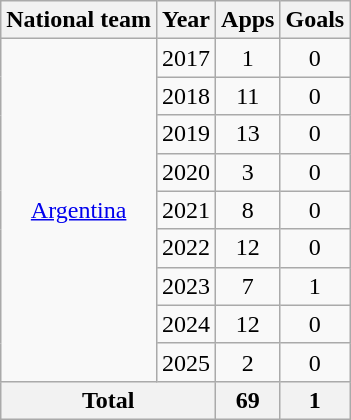<table class="wikitable" style="text-align:center">
<tr>
<th>National team</th>
<th>Year</th>
<th>Apps</th>
<th>Goals</th>
</tr>
<tr>
<td rowspan="9"><a href='#'>Argentina</a></td>
<td>2017</td>
<td>1</td>
<td>0</td>
</tr>
<tr>
<td>2018</td>
<td>11</td>
<td>0</td>
</tr>
<tr>
<td>2019</td>
<td>13</td>
<td>0</td>
</tr>
<tr>
<td>2020</td>
<td>3</td>
<td>0</td>
</tr>
<tr>
<td>2021</td>
<td>8</td>
<td>0</td>
</tr>
<tr>
<td>2022</td>
<td>12</td>
<td>0</td>
</tr>
<tr>
<td>2023</td>
<td>7</td>
<td>1</td>
</tr>
<tr>
<td>2024</td>
<td>12</td>
<td>0</td>
</tr>
<tr>
<td>2025</td>
<td>2</td>
<td>0</td>
</tr>
<tr>
<th colspan="2">Total</th>
<th>69</th>
<th>1</th>
</tr>
</table>
